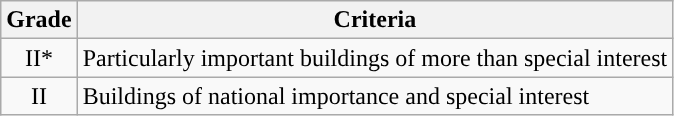<table class="wikitable">
<tr>
<th>Grade</th>
<th>Criteria</th>
</tr>
<tr>
<td align="center" >II*</td>
<td>Particularly important buildings of more than special interest</td>
</tr>
<tr>
<td align="center" >II</td>
<td>Buildings of national importance and special interest</td>
</tr>
</table>
